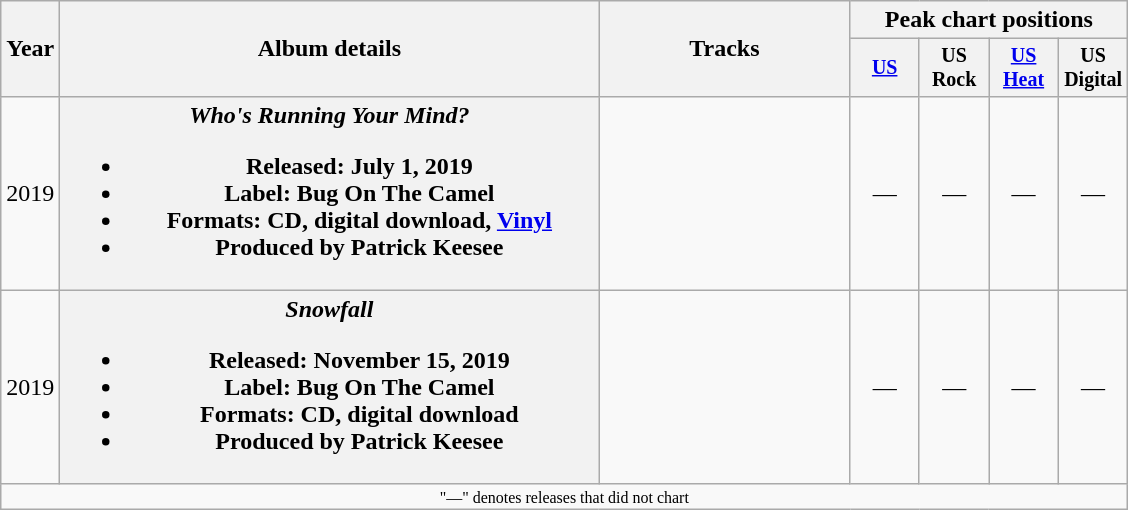<table class="wikitable plainrowheaders" style="text-align:left;">
<tr>
<th rowspan="2" style="width:1em;">Year</th>
<th rowspan="2" style="width:22em;">Album details</th>
<th rowspan="2" style="width:10em;">Tracks</th>
<th colspan="5">Peak chart positions</th>
</tr>
<tr style="font-size:smaller;">
<th style="width:3em;"><a href='#'>US</a></th>
<th style="width:3em;">US Rock</th>
<th style="width:3em;"><a href='#'>US Heat</a></th>
<th style="width:3em;">US Digital</th>
</tr>
<tr>
<td style="text-align:left;">2019</td>
<th scope="row"><em>Who's Running Your Mind?</em><br><ul><li>Released: July 1, 2019</li><li>Label: Bug On The Camel</li><li>Formats: CD, digital download, <a href='#'>Vinyl</a></li><li>Produced by Patrick Keesee</li></ul></th>
<td><br></td>
<td style="text-align:center;">—</td>
<td style="text-align:center;">—</td>
<td style="text-align:center;">—</td>
<td style="text-align:center;">—</td>
</tr>
<tr>
<td>2019</td>
<th scope="row"><em>Snowfall</em><br><ul><li>Released: November 15, 2019</li><li>Label: Bug On The Camel</li><li>Formats: CD, digital download</li><li>Produced by Patrick Keesee</li></ul></th>
<td><br></td>
<td style="text-align:center;">—</td>
<td style="text-align:center;">—</td>
<td style="text-align:center;">—</td>
<td style="text-align:center;">—</td>
</tr>
<tr>
<td colspan="9" style="font-size:8pt; text-align:center;">"—" denotes releases that did not chart</td>
</tr>
</table>
